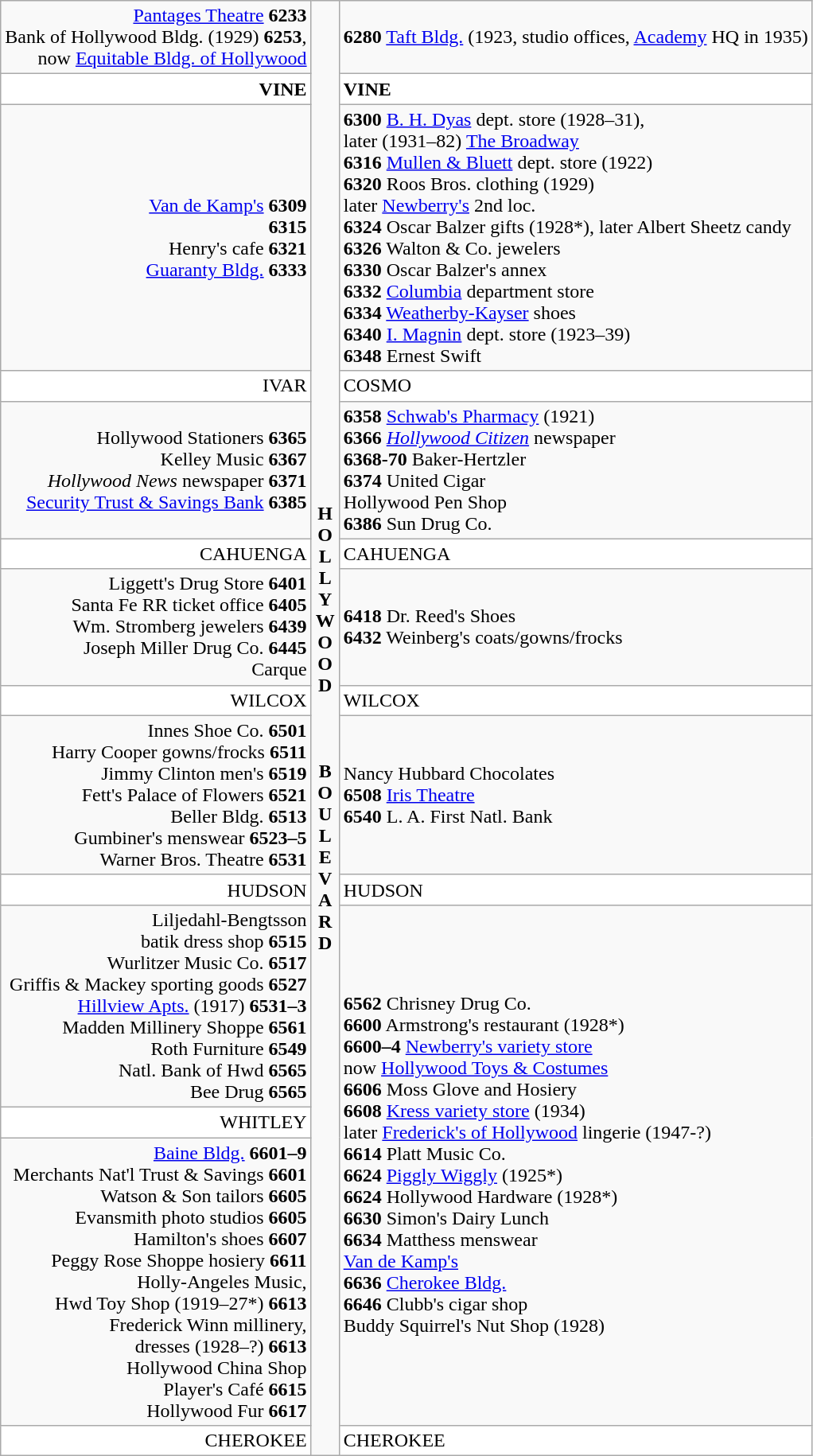<table class="wikitable">
<tr>
<td style="text-align:right;vertical-align=top;"><a href='#'>Pantages Theatre</a> <strong>6233</strong><br> Bank of Hollywood Bldg. (1929) <strong>6253</strong>,<br>now <a href='#'>Equitable Bldg. of Hollywood</a></td>
<td style="text-align:center;vertical-align=top;" rowspan=16><strong>H<br>O<br>L<br>L<br>Y<br>W<br>O<br>O<br>D<br><br><br><br>B<br>O<br>U<br>L<br>E<br>V<br>A<br>R<br>D </strong></td>
<td style="text-align:left;vertical-align=top;"><strong>6280</strong> <a href='#'>Taft Bldg.</a> (1923, studio offices, <a href='#'>Academy</a> HQ in 1935)</td>
</tr>
<tr>
<td style="text-align:right;vertical-align=top;background-color:white;"><strong>VINE </strong></td>
<td style="text-align:left;vertical-align=top;background-color:white;"><strong>VINE</strong></td>
</tr>
<tr>
<td style="text-align:right;vertical-align=top;"><a href='#'>Van de Kamp's</a> <strong>6309</strong><br> <strong>6315</strong><br>Henry's cafe <strong>6321</strong><br><a href='#'>Guaranty Bldg.</a> <strong>6333</strong><br></td>
<td style="text-align:left;vertical-align=top;"><strong>6300</strong> <a href='#'>B. H. Dyas</a> dept. store (1928–31),<br>later (1931–82) <a href='#'>The Broadway</a><br><strong>6316</strong> <a href='#'>Mullen & Bluett</a> dept. store (1922)  <br><strong>6320</strong> Roos Bros. clothing (1929) <br>later <a href='#'>Newberry's</a> 2nd loc.<br><strong>6324</strong> Oscar Balzer gifts (1928*), later Albert Sheetz candy<br><strong>6326</strong> Walton & Co. jewelers<br><strong>6330</strong> Oscar Balzer's annex<br><strong>6332</strong> <a href='#'>Columbia</a> department store<br><strong>6334</strong> <a href='#'>Weatherby-Kayser</a> shoes<br><strong>6340</strong> <a href='#'>I. Magnin</a> dept. store (1923–39)<br><strong>6348</strong> Ernest Swift</td>
</tr>
<tr>
<td style="text-align:right;vertical-align=top;background-color:white;">IVAR</td>
<td style="text-align:left;vertical-align=top;background-color:white;">COSMO</td>
</tr>
<tr>
<td style="text-align:right;vertical-align=top;">Hollywood Stationers <strong>6365</strong><br>Kelley Music <strong>6367</strong><br><em>Hollywood News</em> newspaper <strong>6371</strong><br><a href='#'>Security Trust & Savings Bank</a> <strong>6385</strong><br></td>
<td style="text-align:left;vertical-align=top;"><strong>6358</strong> <a href='#'>Schwab's Pharmacy</a> (1921)<br><strong>6366</strong> <em><a href='#'>Hollywood Citizen</a></em> newspaper<br><strong>6368-70</strong> Baker-Hertzler<br><strong>6374</strong> United Cigar<br><strong></strong> Hollywood Pen Shop<br><strong>6386</strong> Sun Drug Co.</td>
</tr>
<tr>
<td style="text-align:right;vertical-align=top;background-color:white;">CAHUENGA</td>
<td style="text-align:left;vertical-align=top;background-color:white;">CAHUENGA</td>
</tr>
<tr>
<td style="text-align:right;vertical-align=top;">Liggett's Drug Store <strong>6401</strong><br>Santa Fe RR ticket office <strong>6405</strong><br>Wm. Stromberg jewelers <strong>6439</strong><br>Joseph Miller Drug Co. <strong>6445</strong><br>Carque</td>
<td style="text-align:left;vertical-align=top;"><strong>6418</strong> Dr. Reed's Shoes<br><strong>6432</strong> Weinberg's coats/gowns/frocks</td>
</tr>
<tr>
<td style="text-align:right;vertical-align=top;background-color:white;">WILCOX</td>
<td style="text-align:left;vertical-align=top;background-color:white;">WILCOX</td>
</tr>
<tr>
<td style="text-align:right;vertical-align=top;">Innes Shoe Co. <strong>6501</strong><br>Harry Cooper gowns/frocks <strong>6511</strong><br>Jimmy Clinton men's <strong>6519</strong><br>Fett's Palace of Flowers <strong>6521</strong><br>Beller Bldg. <strong>6513</strong><br>Gumbiner's menswear <strong>6523–5</strong><br>Warner Bros. Theatre <strong>6531</strong></td>
<td style="text-align:left;vertical-align=top;"><strong></strong> Nancy Hubbard Chocolates<br><strong>6508</strong> <a href='#'>Iris Theatre</a><br><strong>6540</strong> L. A. First Natl.  Bank</td>
</tr>
<tr>
<td style="text-align:right;vertical-align=top;background-color:white;">HUDSON</td>
<td style="text-align:left;vertical-align=top;background-color:white;">HUDSON</td>
</tr>
<tr>
<td style="text-align:right;vertical-align=top;">Liljedahl-Bengtsson<br>batik dress shop <strong>6515</strong><br>Wurlitzer Music Co. <strong>6517</strong><br>Griffis & Mackey sporting goods <strong>6527</strong><br><a href='#'>Hillview Apts.</a> (1917) <strong>6531–3</strong><br>Madden Millinery Shoppe <strong>6561</strong><br>Roth Furniture <strong>6549</strong><br>Natl. Bank of Hwd <strong>6565</strong><br>Bee Drug <strong>6565</strong></td>
<td style="text-align:left;vertical-align=top;" ROWSPAN=3><strong>6562</strong> Chrisney Drug Co.<br><strong>6600</strong> Armstrong's restaurant (1928*)<br><strong>6600–4</strong> <a href='#'>Newberry's variety store</a><br>now <a href='#'>Hollywood Toys & Costumes</a><br><strong>6606</strong> Moss Glove and Hosiery<br><strong>6608</strong> <a href='#'>Kress variety store</a> (1934)<br>later <a href='#'>Frederick's of Hollywood</a> lingerie (1947-?)<br><strong>6614</strong> Platt Music Co.<br><strong>6624</strong> <a href='#'>Piggly Wiggly</a> (1925*)<br><strong>6624</strong> Hollywood Hardware (1928*)<br><strong>6630</strong> Simon's Dairy Lunch<br><strong>6634</strong> Matthess menswear<br><strong></strong> <a href='#'>Van de Kamp's</a><br><strong>6636</strong> <a href='#'>Cherokee Bldg.</a><br><strong>6646</strong> Clubb's cigar shop<br><strong></strong> Buddy Squirrel's Nut Shop (1928)</td>
</tr>
<tr>
<td style="text-align:right;vertical-align=top;background-color:white;">WHITLEY</td>
</tr>
<tr>
<td style="text-align:right;vertical-align=top;"><a href='#'>Baine Bldg.</a> <strong>6601–9</strong><br>Merchants Nat'l Trust & Savings <strong>6601</strong><br>Watson & Son tailors <strong>6605</strong><br>Evansmith photo studios <strong>6605</strong><br>Hamilton's shoes <strong>6607</strong><br>Peggy Rose Shoppe hosiery <strong>6611</strong><br>Holly-Angeles Music, <strong></strong><br>Hwd Toy Shop (1919–27*) <strong>6613</strong><br>Frederick Winn millinery,<br> dresses (1928–?) <strong>6613</strong><br>Hollywood China Shop <strong></strong><br>Player's Café <strong>6615</strong><br>Hollywood Fur <strong>6617</strong></td>
</tr>
<tr>
<td style="text-align:right;vertical-align=top;background-color:white;">CHEROKEE</td>
<td style="text-align:left;vertical-align=top;background-color:white;">CHEROKEE</td>
</tr>
</table>
